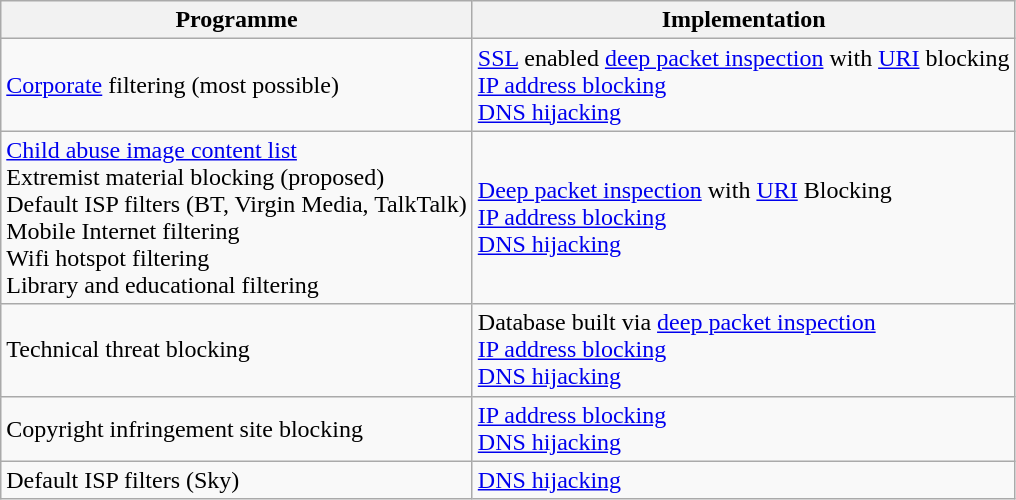<table class="wikitable sortable">
<tr>
<th>Programme</th>
<th>Implementation</th>
</tr>
<tr>
<td><a href='#'>Corporate</a> filtering (most possible)</td>
<td><a href='#'>SSL</a> enabled <a href='#'>deep packet inspection</a> with <a href='#'>URI</a> blocking<br><a href='#'>IP address blocking</a><br><a href='#'>DNS hijacking</a><br></td>
</tr>
<tr>
<td><a href='#'>Child abuse image content list</a><br>Extremist material blocking (proposed)<br>Default ISP filters (BT, Virgin Media, TalkTalk)<br>Mobile Internet filtering<br>Wifi hotspot filtering<br>Library and educational filtering</td>
<td><a href='#'>Deep packet inspection</a> with <a href='#'>URI</a> Blocking<br><a href='#'>IP address blocking</a><br><a href='#'>DNS hijacking</a></td>
</tr>
<tr>
<td>Technical threat blocking</td>
<td>Database built via <a href='#'>deep packet inspection</a><br><a href='#'>IP address blocking</a><br><a href='#'>DNS hijacking</a></td>
</tr>
<tr>
<td>Copyright infringement site blocking</td>
<td><a href='#'>IP address blocking</a><br><a href='#'>DNS hijacking</a></td>
</tr>
<tr>
<td>Default ISP filters (Sky)</td>
<td><a href='#'>DNS hijacking</a></td>
</tr>
</table>
